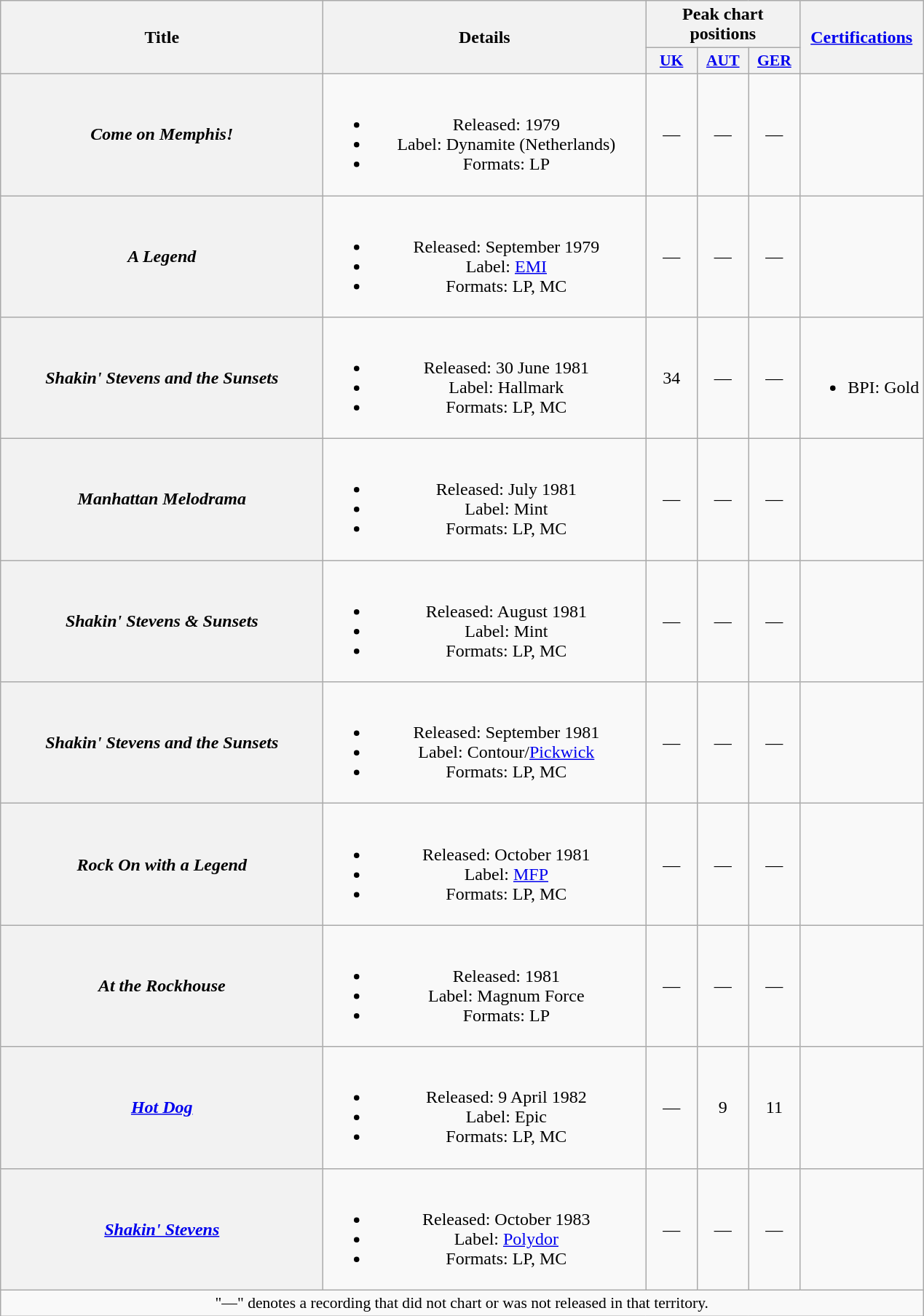<table class="wikitable plainrowheaders" style="text-align:center;">
<tr>
<th scope="col" rowspan="2" style="width:18em;">Title</th>
<th scope="col" rowspan="2" style="width:18em;">Details</th>
<th scope="col" colspan="3">Peak chart positions</th>
<th scope="col" rowspan="2"><a href='#'>Certifications</a></th>
</tr>
<tr>
<th scope="col" style="width:2.8em;font-size:90%;"><a href='#'>UK</a><br></th>
<th scope="col" style="width:2.8em;font-size:90%;"><a href='#'>AUT</a><br></th>
<th scope="col" style="width:2.8em;font-size:90%;"><a href='#'>GER</a><br></th>
</tr>
<tr>
<th scope="row"><em>Come on Memphis!</em>  </th>
<td><br><ul><li>Released: 1979</li><li>Label: Dynamite <span>(Netherlands)</span></li><li>Formats: LP</li></ul></td>
<td>—</td>
<td>—</td>
<td>—</td>
<td></td>
</tr>
<tr>
<th scope="row"><em>A Legend</em> </th>
<td><br><ul><li>Released: September 1979</li><li>Label: <a href='#'>EMI</a></li><li>Formats: LP, MC</li></ul></td>
<td>—</td>
<td>—</td>
<td>—</td>
<td></td>
</tr>
<tr>
<th scope="row"><em>Shakin' Stevens and the Sunsets</em>  </th>
<td><br><ul><li>Released: 30 June 1981</li><li>Label: Hallmark</li><li>Formats: LP, MC</li></ul></td>
<td>34</td>
<td>—</td>
<td>—</td>
<td><br><ul><li>BPI: Gold</li></ul></td>
</tr>
<tr>
<th scope="row"><em>Manhattan Melodrama</em> </th>
<td><br><ul><li>Released: July 1981</li><li>Label: Mint</li><li>Formats: LP, MC</li></ul></td>
<td>—</td>
<td>—</td>
<td>—</td>
<td></td>
</tr>
<tr>
<th scope="row"><em>Shakin' Stevens & Sunsets</em> </th>
<td><br><ul><li>Released: August 1981</li><li>Label: Mint</li><li>Formats: LP, MC</li></ul></td>
<td>—</td>
<td>—</td>
<td>—</td>
<td></td>
</tr>
<tr>
<th scope="row"><em>Shakin' Stevens and the Sunsets</em>  </th>
<td><br><ul><li>Released: September 1981</li><li>Label: Contour/<a href='#'>Pickwick</a></li><li>Formats: LP, MC</li></ul></td>
<td>—</td>
<td>—</td>
<td>—</td>
<td></td>
</tr>
<tr>
<th scope="row"><em>Rock On with a Legend</em> </th>
<td><br><ul><li>Released: October 1981</li><li>Label: <a href='#'>MFP</a></li><li>Formats: LP, MC</li></ul></td>
<td>—</td>
<td>—</td>
<td>—</td>
<td></td>
</tr>
<tr>
<th scope="row"><em>At the Rockhouse</em>  </th>
<td><br><ul><li>Released: 1981</li><li>Label: Magnum Force</li><li>Formats: LP</li></ul></td>
<td>—</td>
<td>—</td>
<td>—</td>
<td></td>
</tr>
<tr>
<th scope="row"><em><a href='#'>Hot Dog</a></em> </th>
<td><br><ul><li>Released: 9 April 1982</li><li>Label: Epic</li><li>Formats: LP, MC</li></ul></td>
<td>—</td>
<td>9</td>
<td>11</td>
<td></td>
</tr>
<tr>
<th scope="row"><em><a href='#'>Shakin' Stevens</a></em></th>
<td><br><ul><li>Released: October 1983</li><li>Label: <a href='#'>Polydor</a></li><li>Formats: LP, MC</li></ul></td>
<td>—</td>
<td>—</td>
<td>—</td>
<td></td>
</tr>
<tr>
<td colspan="6" style="font-size:90%">"—" denotes a recording that did not chart or was not released in that territory.</td>
</tr>
</table>
